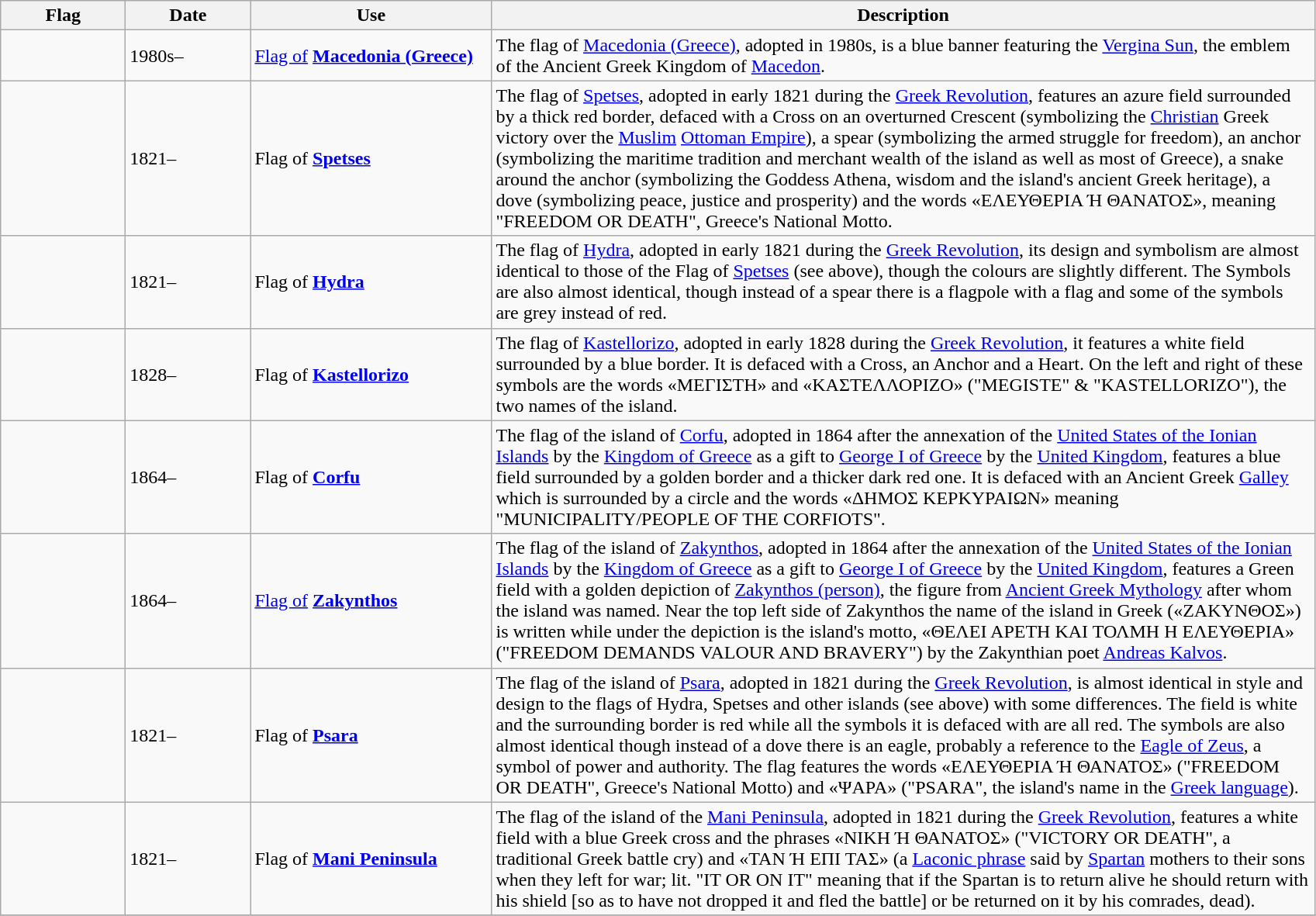<table class="wikitable sortable">
<tr>
<th style="width:100px;">Flag</th>
<th style="width:100px;">Date</th>
<th style="width:200px;">Use</th>
<th style="width:700px;">Description</th>
</tr>
<tr>
<td></td>
<td>1980s–</td>
<td><a href='#'>Flag of</a> <strong><a href='#'>Macedonia (Greece)</a></strong></td>
<td>The flag of <a href='#'>Macedonia (Greece)</a>, adopted in 1980s, is a blue banner featuring the <a href='#'>Vergina Sun</a>, the emblem of the Ancient Greek Kingdom of <a href='#'>Macedon</a>.</td>
</tr>
<tr>
<td></td>
<td>1821–</td>
<td>Flag of <strong><a href='#'>Spetses</a></strong></td>
<td>The flag of <a href='#'>Spetses</a>, adopted in early 1821 during the <a href='#'>Greek Revolution</a>, features an azure field surrounded by a thick red border, defaced with a Cross on an overturned Crescent (symbolizing the <a href='#'>Christian</a> Greek victory over the <a href='#'>Muslim</a> <a href='#'>Ottoman Empire</a>), a spear (symbolizing the armed struggle for freedom), an anchor (symbolizing the maritime tradition and merchant wealth of the island as well as most of Greece), a snake around the anchor (symbolizing the Goddess Athena, wisdom and the island's ancient Greek heritage), a dove (symbolizing peace, justice and prosperity) and the words «ΕΛΕΥΘΕΡΙΑ Ή ΘΑΝΑΤΟΣ», meaning "FREEDOM OR DEATH", Greece's National Motto.</td>
</tr>
<tr>
<td></td>
<td>1821–</td>
<td>Flag of <strong><a href='#'>Hydra</a></strong></td>
<td>The flag of <a href='#'>Hydra</a>, adopted in early 1821 during the <a href='#'>Greek Revolution</a>, its design and symbolism are almost identical to those of the Flag of <a href='#'>Spetses</a> (see above), though the colours are slightly different. The Symbols are also almost identical, though instead of a spear there is a flagpole with a flag and some of the symbols are grey instead of red.</td>
</tr>
<tr>
<td></td>
<td>1828–</td>
<td>Flag of <strong><a href='#'>Kastellorizo</a></strong></td>
<td>The flag of <a href='#'>Kastellorizo</a>, adopted in early 1828 during the <a href='#'>Greek Revolution</a>, it features a white field surrounded by a blue border. It is defaced with a Cross, an Anchor and a Heart. On the left and right of these symbols are the words «ΜΕΓΙΣΤΗ» and «ΚΑΣΤΕΛΛΟΡΙΖΟ» ("MEGISTE" & "KASTELLORIZO"), the two names of the island.</td>
</tr>
<tr>
<td></td>
<td>1864–</td>
<td>Flag of <strong><a href='#'>Corfu</a></strong></td>
<td>The flag of the island of <a href='#'>Corfu</a>, adopted in 1864 after the annexation of the <a href='#'>United States of the Ionian Islands</a> by the <a href='#'>Kingdom of Greece</a> as a gift to <a href='#'>George I of Greece</a> by the <a href='#'>United Kingdom</a>, features a blue field surrounded by a golden border and a thicker dark red one. It is defaced with an Ancient Greek <a href='#'>Galley</a> which is surrounded by a circle and the words «ΔΗΜΟΣ ΚΕΡΚΥΡΑΙΩΝ» meaning "MUNICIPALITY/PEOPLE OF THE CORFIOTS".</td>
</tr>
<tr>
<td></td>
<td>1864–</td>
<td><a href='#'>Flag of</a> <strong><a href='#'>Zakynthos</a></strong></td>
<td>The flag of the island of <a href='#'>Zakynthos</a>, adopted in 1864 after the annexation of the <a href='#'>United States of the Ionian Islands</a> by the <a href='#'>Kingdom of Greece</a> as a gift to <a href='#'>George I of Greece</a> by the <a href='#'>United Kingdom</a>, features a Green field with a golden depiction of <a href='#'>Zakynthos (person)</a>, the figure from <a href='#'>Ancient Greek Mythology</a> after whom the island was named. Near the top left side of Zakynthos the name of the island in Greek («ΖΑΚΥΝΘΟΣ») is written while under the depiction is the island's motto, «ΘΕΛΕΙ ΑΡΕΤΗ ΚΑΙ ΤΟΛΜΗ Η ΕΛΕΥΘΕΡΙΑ» ("FREEDOM DEMANDS VALOUR AND BRAVERY") by the Zakynthian poet <a href='#'>Andreas Kalvos</a>.</td>
</tr>
<tr>
<td></td>
<td>1821–</td>
<td>Flag of <strong><a href='#'>Psara</a></strong></td>
<td>The flag of the island of <a href='#'>Psara</a>, adopted in 1821 during the <a href='#'>Greek Revolution</a>, is almost identical in style and design to the flags of Hydra, Spetses and other islands (see above) with some differences. The field is white and the surrounding border is red while all the symbols it is defaced with are all red. The symbols are also almost identical though instead of a dove there is an eagle, probably a reference to the <a href='#'>Eagle of Zeus</a>, a symbol of power and authority. The flag features the words «ΕΛΕΥΘΕΡΙΑ Ή ΘΑΝΑΤΟΣ» ("FREEDOM OR DEATH", Greece's National Motto) and «ΨΑΡΑ» ("PSARA", the island's name in the <a href='#'>Greek language</a>).</td>
</tr>
<tr>
<td></td>
<td>1821–</td>
<td>Flag of <strong><a href='#'>Mani Peninsula</a></strong></td>
<td>The flag of the island of the <a href='#'>Mani Peninsula</a>, adopted in 1821 during the <a href='#'>Greek Revolution</a>, features a white field with a blue Greek cross and the phrases «ΝΙΚΗ Ή ΘΑΝΑΤΟΣ» ("VICTORY OR DEATH", a traditional Greek battle cry) and «ΤΑΝ Ή ΕΠΙ ΤΑΣ» (a <a href='#'>Laconic phrase</a> said by <a href='#'>Spartan</a> mothers to their sons when they left for war; lit. "IT OR ON IT" meaning that if the Spartan is to return alive he should return with his shield [so as to have not dropped it and fled the battle] or be returned on it by his comrades, dead).</td>
</tr>
<tr>
</tr>
</table>
